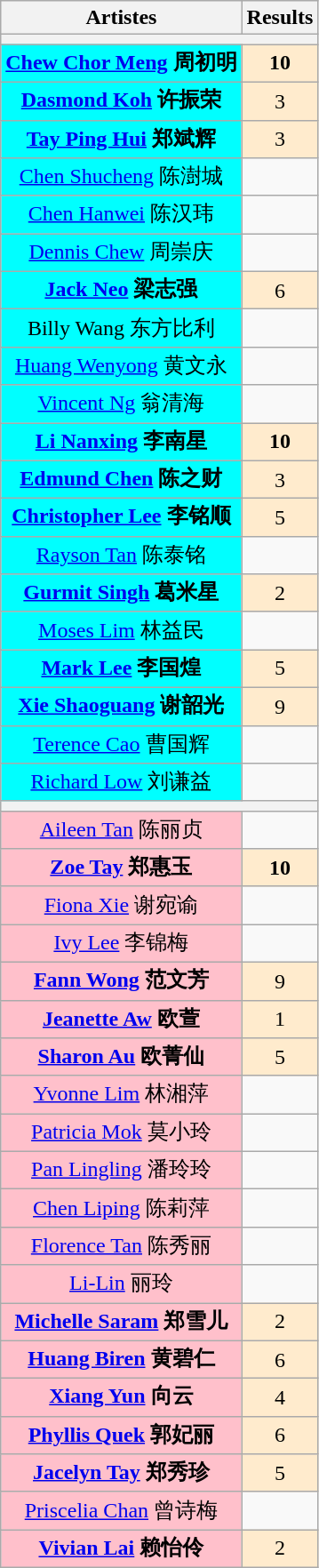<table class="wikitable">
<tr>
<th align="center">Artistes</th>
<th align="center">Results</th>
</tr>
<tr>
<th colspan="2"><div></div></th>
</tr>
<tr>
<td bgcolor="cyan" align="center"><strong><a href='#'>Chew Chor Meng</a> 周初明</strong></td>
<td bgcolor="#FFEBCD" align="center"><strong>10</strong></td>
</tr>
<tr>
<td bgcolor="cyan" align="center"><strong><a href='#'>Dasmond Koh</a> 许振荣</strong></td>
<td bgcolor="#FFEBCD" align="center">3</td>
</tr>
<tr>
<td bgcolor="cyan" align="center"><strong><a href='#'>Tay Ping Hui</a> 郑斌辉</strong></td>
<td bgcolor="#FFEBCD" align="center">3</td>
</tr>
<tr>
<td bgcolor="cyan" align="center"><a href='#'>Chen Shucheng</a> 陈澍城</td>
<td></td>
</tr>
<tr>
<td bgcolor="cyan" align="center"><a href='#'>Chen Hanwei</a> 陈汉玮</td>
<td></td>
</tr>
<tr>
<td bgcolor="cyan" align="center"><a href='#'>Dennis Chew</a> 周崇庆</td>
<td></td>
</tr>
<tr>
<td bgcolor="cyan" align="center"><strong><a href='#'>Jack Neo</a> 梁志强</strong></td>
<td bgcolor="#FFEBCD" align="center">6</td>
</tr>
<tr>
<td bgcolor="cyan" align="center">Billy Wang 东方比利</td>
<td></td>
</tr>
<tr>
<td bgcolor="cyan" align="center"><a href='#'>Huang Wenyong</a> 黄文永</td>
<td></td>
</tr>
<tr>
<td bgcolor="cyan" align="center"><a href='#'>Vincent Ng</a> 翁清海</td>
<td></td>
</tr>
<tr>
<td bgcolor="cyan" align="center"><strong><a href='#'>Li Nanxing</a> 李南星</strong></td>
<td bgcolor="#FFEBCD" align="center"><strong>10</strong></td>
</tr>
<tr>
<td bgcolor="cyan" align="center"><strong><a href='#'>Edmund Chen</a> 陈之财</strong></td>
<td bgcolor="#FFEBCD" align="center">3</td>
</tr>
<tr>
<td bgcolor="cyan" align="center"><strong><a href='#'>Christopher Lee</a> 李铭顺</strong></td>
<td bgcolor="#FFEBCD" align="center">5</td>
</tr>
<tr>
<td bgcolor="cyan" align="center"><a href='#'>Rayson Tan</a> 陈泰铭</td>
<td></td>
</tr>
<tr>
<td bgcolor="cyan" align="center"><strong><a href='#'>Gurmit Singh</a> 葛米星</strong></td>
<td bgcolor="#FFEBCD" align="center">2</td>
</tr>
<tr>
<td bgcolor="cyan" align="center"><a href='#'>Moses Lim</a> 林益民</td>
<td></td>
</tr>
<tr>
<td bgcolor="cyan" align="center"><strong><a href='#'>Mark Lee</a> 李国煌</strong></td>
<td bgcolor="#FFEBCD" align="center">5</td>
</tr>
<tr>
<td bgcolor="cyan" align="center"><strong><a href='#'>Xie Shaoguang</a> 谢韶光</strong></td>
<td bgcolor="#FFEBCD" align="center">9</td>
</tr>
<tr>
<td bgcolor="cyan" align="center"><a href='#'>Terence Cao</a> 曹国辉</td>
<td></td>
</tr>
<tr>
<td bgcolor="cyan" align="center"><a href='#'>Richard Low</a> 刘谦益</td>
<td></td>
</tr>
<tr>
<th colspan="2"><div></div></th>
</tr>
<tr>
<td bgcolor="pink" align="center"><a href='#'>Aileen Tan</a> 陈丽贞</td>
<td></td>
</tr>
<tr>
<td bgcolor="pink" align="center"><strong><a href='#'>Zoe Tay</a> 郑惠玉</strong></td>
<td bgcolor="#FFEBCD" align="center"><strong>10</strong></td>
</tr>
<tr>
<td bgcolor="pink" align="center"><a href='#'>Fiona Xie</a> 谢宛谕</td>
<td></td>
</tr>
<tr>
<td bgcolor="pink" align="center"><a href='#'>Ivy Lee</a> 李锦梅</td>
<td></td>
</tr>
<tr>
<td bgcolor="pink" align="center"><strong><a href='#'>Fann Wong</a> 范文芳</strong></td>
<td bgcolor="#FFEBCD" align="center">9</td>
</tr>
<tr>
<td bgcolor="pink" align="center"><strong><a href='#'>Jeanette Aw</a> 欧萱</strong></td>
<td bgcolor="#FFEBCD" align="center">1</td>
</tr>
<tr>
<td bgcolor="pink" align="center"><strong><a href='#'>Sharon Au</a> 欧菁仙</strong></td>
<td bgcolor="#FFEBCD" align="center">5</td>
</tr>
<tr>
<td bgcolor="pink" align="center"><a href='#'>Yvonne Lim</a> 林湘萍</td>
<td></td>
</tr>
<tr>
<td bgcolor="pink" align="center"><a href='#'>Patricia Mok</a> 莫小玲</td>
<td></td>
</tr>
<tr>
<td bgcolor="pink" align="center"><a href='#'>Pan Lingling</a> 潘玲玲</td>
<td></td>
</tr>
<tr>
<td bgcolor="pink" align="center"><a href='#'>Chen Liping</a> 陈莉萍</td>
<td></td>
</tr>
<tr>
<td bgcolor="pink" align="center"><a href='#'>Florence Tan</a> 陈秀丽</td>
<td></td>
</tr>
<tr>
<td bgcolor="pink" align="center"><a href='#'>Li-Lin</a> 丽玲</td>
<td></td>
</tr>
<tr>
<td bgcolor="pink" align="center"><strong><a href='#'>Michelle Saram</a> 郑雪儿</strong></td>
<td bgcolor="#FFEBCD" align="center">2</td>
</tr>
<tr>
<td bgcolor="pink" align="center"><strong><a href='#'>Huang Biren</a> 黄碧仁</strong></td>
<td bgcolor="#FFEBCD" align="center">6</td>
</tr>
<tr>
<td bgcolor="pink" align="center"><strong><a href='#'>Xiang Yun</a> 向云</strong></td>
<td bgcolor="#FFEBCD" align="center">4</td>
</tr>
<tr>
<td bgcolor="pink" align="center"><strong><a href='#'>Phyllis Quek</a> 郭妃丽</strong></td>
<td bgcolor="#FFEBCD" align="center">6</td>
</tr>
<tr>
<td bgcolor="pink" align="center"><strong><a href='#'>Jacelyn Tay</a> 郑秀珍</strong></td>
<td bgcolor="#FFEBCD" align="center">5</td>
</tr>
<tr>
<td bgcolor="pink" align="center"><a href='#'>Priscelia Chan</a> 曾诗梅</td>
<td></td>
</tr>
<tr>
<td bgcolor="pink" align="center"><strong><a href='#'>Vivian Lai</a> 赖怡伶</strong></td>
<td bgcolor="#FFEBCD" align="center">2</td>
</tr>
</table>
